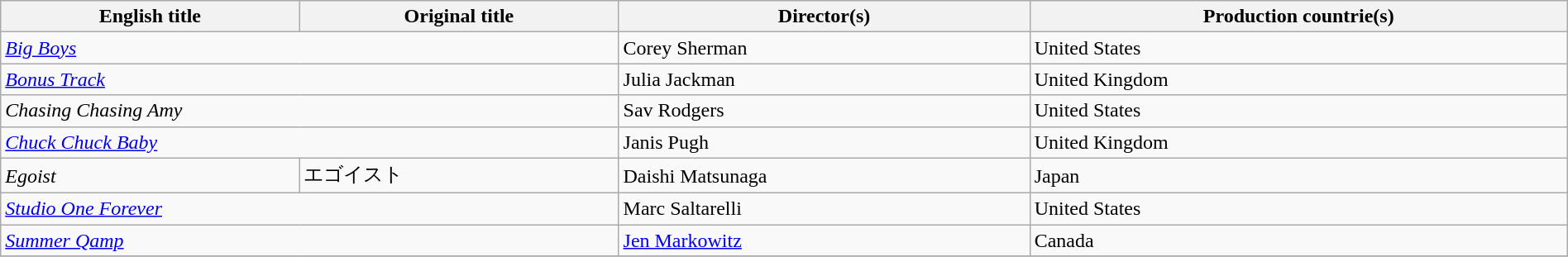<table class="sortable wikitable" style="width:100%; margin-bottom:4px" cellpadding="5">
<tr>
<th scope="col">English title</th>
<th scope="col">Original title</th>
<th scope="col">Director(s)</th>
<th scope="col">Production countrie(s)</th>
</tr>
<tr>
<td colspan="2"><em><a href='#'>Big Boys</a></em></td>
<td>Corey Sherman</td>
<td>United States</td>
</tr>
<tr>
<td colspan="2"><em><a href='#'>Bonus Track</a></em></td>
<td>Julia Jackman</td>
<td>United Kingdom</td>
</tr>
<tr>
<td colspan="2"><em>Chasing Chasing Amy</em></td>
<td>Sav Rodgers</td>
<td>United States</td>
</tr>
<tr>
<td colspan="2"><em><a href='#'>Chuck Chuck Baby</a></em></td>
<td>Janis Pugh</td>
<td>United Kingdom</td>
</tr>
<tr>
<td><em>Egoist</em></td>
<td>エゴイスト</td>
<td>Daishi Matsunaga</td>
<td>Japan</td>
</tr>
<tr>
<td colspan="2"><em><a href='#'>Studio One Forever</a></em></td>
<td>Marc Saltarelli</td>
<td>United States</td>
</tr>
<tr>
<td colspan="2"><em><a href='#'>Summer Qamp</a></em></td>
<td><a href='#'>Jen Markowitz</a></td>
<td>Canada</td>
</tr>
<tr>
</tr>
</table>
